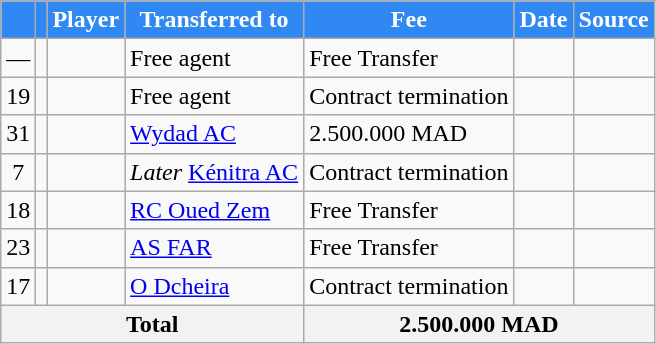<table class="wikitable plainrowheaders sortable">
<tr>
<th style="background:#3088f2; color:#ffffff;"></th>
<th style="background:#3088f2; color:#ffffff;"></th>
<th style="background:#3088f2; color:#ffffff;">Player</th>
<th style="background:#3088f2; color:#ffffff;">Transferred to</th>
<th style="background:#3088f2; color:#ffffff;">Fee</th>
<th style="background:#3088f2; color:#ffffff;">Date</th>
<th style="background:#3088f2; color:#ffffff;">Source</th>
</tr>
<tr>
<td align=center>—</td>
<td align=center></td>
<td></td>
<td>Free agent</td>
<td>Free Transfer</td>
<td></td>
<td></td>
</tr>
<tr>
<td align=center>19</td>
<td align=center></td>
<td></td>
<td>Free agent</td>
<td>Contract termination</td>
<td></td>
<td></td>
</tr>
<tr>
<td align=center>31</td>
<td align=center></td>
<td></td>
<td><a href='#'>Wydad AC</a></td>
<td>2.500.000 MAD</td>
<td></td>
<td></td>
</tr>
<tr>
<td align=center>7</td>
<td align=center></td>
<td></td>
<td><em>Later</em> <a href='#'>Kénitra AC</a></td>
<td>Contract termination</td>
<td></td>
<td></td>
</tr>
<tr>
<td align=center>18</td>
<td align=center></td>
<td></td>
<td><a href='#'>RC Oued Zem</a></td>
<td>Free Transfer</td>
<td></td>
<td></td>
</tr>
<tr>
<td align=center>23</td>
<td align=center></td>
<td></td>
<td><a href='#'>AS FAR</a></td>
<td>Free Transfer</td>
<td></td>
<td></td>
</tr>
<tr>
<td align=center>17</td>
<td align=center></td>
<td></td>
<td><a href='#'>O Dcheira</a></td>
<td>Contract termination</td>
<td></td>
<td></td>
</tr>
<tr>
<th colspan="4">Total</th>
<th colspan="3">2.500.000 MAD</th>
</tr>
</table>
